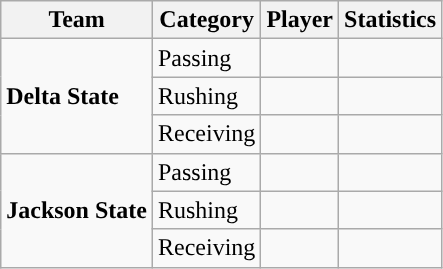<table class="wikitable" style="float: left;">
<tr>
<th>Team</th>
<th>Category</th>
<th>Player</th>
<th>Statistics</th>
</tr>
<tr>
<td rowspan=3><strong>Delta State</strong></td>
<td>Passing</td>
<td></td>
<td> </td>
</tr>
<tr>
<td>Rushing</td>
<td></td>
<td> </td>
</tr>
<tr>
<td>Receiving</td>
<td></td>
<td> </td>
</tr>
<tr>
<td rowspan=3><strong>Jackson State</strong></td>
<td>Passing</td>
<td></td>
<td> </td>
</tr>
<tr>
<td>Rushing</td>
<td></td>
<td> </td>
</tr>
<tr>
<td>Receiving</td>
<td></td>
<td> </td>
</tr>
</table>
